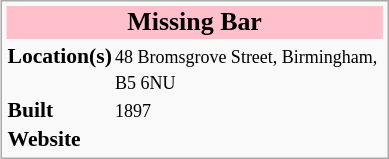<table class="infobox" style="width: 18em; float:right; clear:right; font-size:90%" cellspacing="0">
<tr style="vertical-align: top;">
<td colspan="2" style="text-align:center; background:pink;"><big><strong>Missing Bar</strong></big></td>
</tr>
<tr style="vertical-align: top;">
<td colspan="2" style="text-align: center;"></td>
</tr>
<tr style="vertical-align: top;">
<td><strong>Location(s)</strong></td>
<td><small>48 Bromsgrove Street, Birmingham, B5 6NU</small></td>
</tr>
<tr style="vertical-align: top;">
<td><strong>Built</strong></td>
<td><small>1897</small></td>
</tr>
<tr style="vertical-align: top;">
<td><strong>Website</strong></td>
<td><small></small></td>
</tr>
</table>
